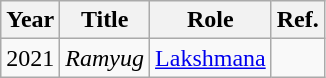<table class="wikitable">
<tr>
<th>Year</th>
<th>Title</th>
<th>Role</th>
<th>Ref.</th>
</tr>
<tr>
<td>2021</td>
<td><em>Ramyug</em></td>
<td><a href='#'>Lakshmana</a></td>
<td></td>
</tr>
</table>
